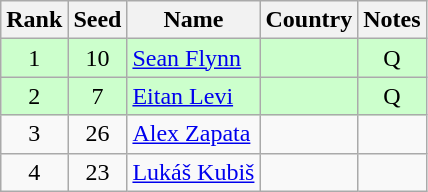<table class="wikitable" style="text-align:center;">
<tr>
<th>Rank</th>
<th>Seed</th>
<th>Name</th>
<th>Country</th>
<th>Notes</th>
</tr>
<tr bgcolor=ccffcc>
<td>1</td>
<td>10</td>
<td align=left><a href='#'>Sean Flynn</a></td>
<td align=left></td>
<td>Q</td>
</tr>
<tr bgcolor=ccffcc>
<td>2</td>
<td>7</td>
<td align=left><a href='#'>Eitan Levi</a></td>
<td align=left></td>
<td>Q</td>
</tr>
<tr>
<td>3</td>
<td>26</td>
<td align=left><a href='#'>Alex Zapata</a></td>
<td align=left></td>
<td></td>
</tr>
<tr>
<td>4</td>
<td>23</td>
<td align=left><a href='#'>Lukáš Kubiš</a></td>
<td align=left></td>
<td></td>
</tr>
</table>
